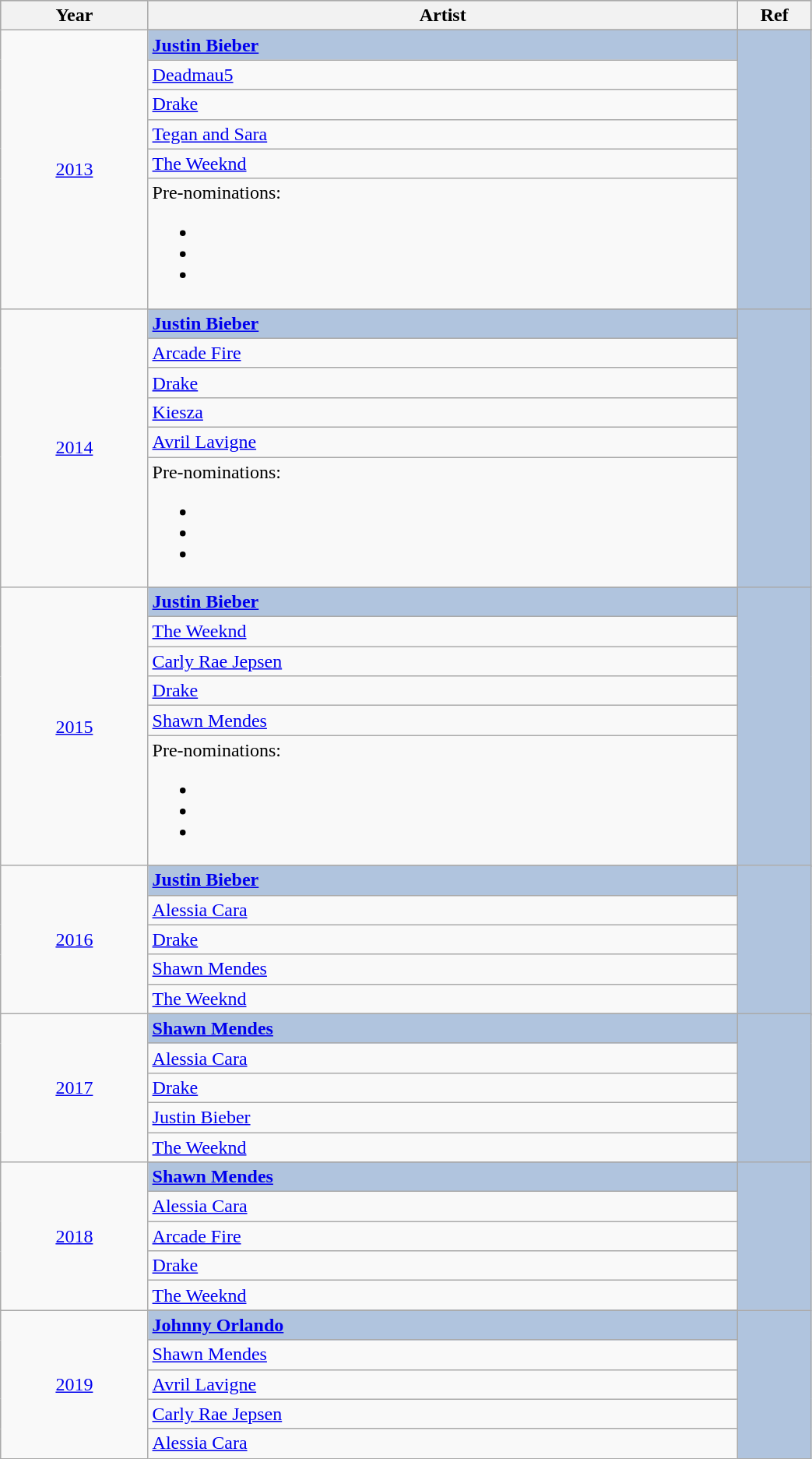<table class="wikitable" style="width:55%;">
<tr style="background:#bebebe;">
<th style="width:10%;">Year</th>
<th style="width:40%;">Artist</th>
<th style="width:5%;">Ref</th>
</tr>
<tr>
<td rowspan="7" align="center"><a href='#'>2013</a></td>
</tr>
<tr style="background:#B0C4DE">
<td><strong><a href='#'>Justin Bieber</a></strong></td>
<td rowspan="7" align="center"></td>
</tr>
<tr>
<td><a href='#'>Deadmau5</a></td>
</tr>
<tr>
<td><a href='#'>Drake</a></td>
</tr>
<tr>
<td><a href='#'>Tegan and Sara</a></td>
</tr>
<tr>
<td><a href='#'>The Weeknd</a></td>
</tr>
<tr>
<td>Pre-nominations:<br><ul><li></li><li></li><li></li></ul></td>
</tr>
<tr>
<td rowspan="7" align="center"><a href='#'>2014</a></td>
</tr>
<tr style="background:#B0C4DE">
<td><strong><a href='#'>Justin Bieber</a></strong></td>
<td rowspan="7" align="center"></td>
</tr>
<tr>
<td><a href='#'>Arcade Fire</a></td>
</tr>
<tr>
<td><a href='#'>Drake</a></td>
</tr>
<tr>
<td><a href='#'>Kiesza</a></td>
</tr>
<tr>
<td><a href='#'>Avril Lavigne</a></td>
</tr>
<tr>
<td>Pre-nominations:<br><ul><li></li><li></li><li></li></ul></td>
</tr>
<tr>
<td rowspan="7" align="center"><a href='#'>2015</a></td>
</tr>
<tr style="background:#B0C4DE">
<td><strong><a href='#'>Justin Bieber</a></strong></td>
<td rowspan="7" align="center"></td>
</tr>
<tr>
<td><a href='#'>The Weeknd</a></td>
</tr>
<tr>
<td><a href='#'>Carly Rae Jepsen</a></td>
</tr>
<tr>
<td><a href='#'>Drake</a></td>
</tr>
<tr>
<td><a href='#'>Shawn Mendes</a></td>
</tr>
<tr>
<td>Pre-nominations:<br><ul><li></li><li></li><li></li></ul></td>
</tr>
<tr>
<td rowspan="6" align="center"><a href='#'>2016</a></td>
</tr>
<tr style="background:#B0C4DE">
<td><strong><a href='#'>Justin Bieber</a></strong></td>
<td rowspan="6" align="center"></td>
</tr>
<tr>
<td><a href='#'>Alessia Cara</a></td>
</tr>
<tr>
<td><a href='#'>Drake</a></td>
</tr>
<tr>
<td><a href='#'>Shawn Mendes</a></td>
</tr>
<tr>
<td><a href='#'>The Weeknd</a></td>
</tr>
<tr>
<td rowspan="6" align="center"><a href='#'>2017</a></td>
</tr>
<tr style="background:#B0C4DE">
<td><strong><a href='#'>Shawn Mendes</a></strong></td>
<td rowspan="6" align="center"></td>
</tr>
<tr>
<td><a href='#'>Alessia Cara</a></td>
</tr>
<tr>
<td><a href='#'>Drake</a></td>
</tr>
<tr>
<td><a href='#'>Justin Bieber</a></td>
</tr>
<tr>
<td><a href='#'>The Weeknd</a></td>
</tr>
<tr>
<td rowspan="6" align="center"><a href='#'>2018</a></td>
</tr>
<tr style="background:#B0C4DE">
<td><strong><a href='#'>Shawn Mendes</a></strong></td>
<td rowspan="6" align="center"></td>
</tr>
<tr>
<td><a href='#'>Alessia Cara</a></td>
</tr>
<tr>
<td><a href='#'>Arcade Fire</a></td>
</tr>
<tr>
<td><a href='#'>Drake</a></td>
</tr>
<tr>
<td><a href='#'>The Weeknd</a></td>
</tr>
<tr>
<td rowspan="6" align="center"><a href='#'>2019</a></td>
</tr>
<tr style="background:#B0C4DE">
<td><strong><a href='#'>Johnny Orlando</a></strong></td>
<td rowspan="6" align="center"></td>
</tr>
<tr>
<td><a href='#'>Shawn Mendes</a></td>
</tr>
<tr>
<td><a href='#'>Avril Lavigne</a></td>
</tr>
<tr>
<td><a href='#'>Carly Rae Jepsen</a></td>
</tr>
<tr>
<td><a href='#'>Alessia Cara</a></td>
</tr>
</table>
